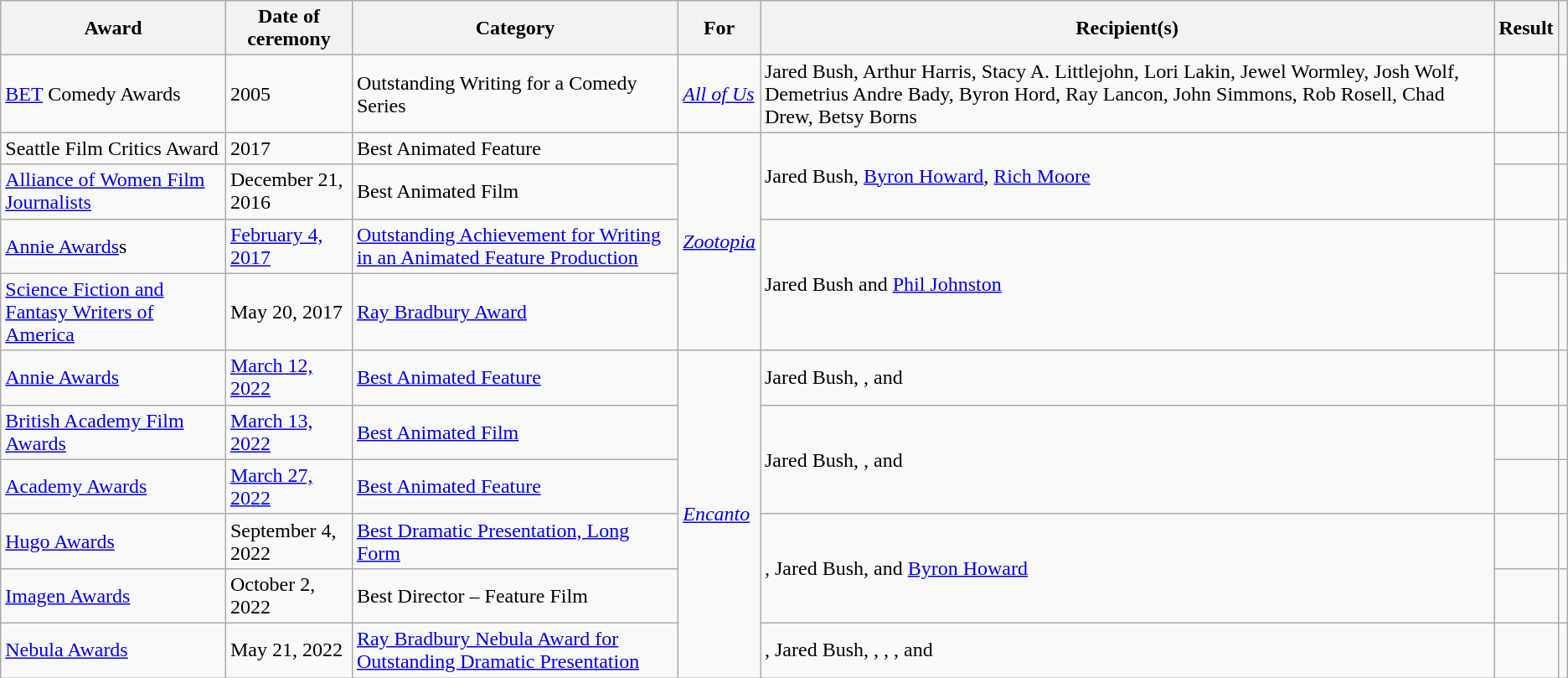<table class="wikitable plainrowheaders sortable">
<tr>
<th scope="col">Award</th>
<th scope="col">Date of ceremony</th>
<th scope="col">Category</th>
<th scope="col">For</th>
<th scope="col">Recipient(s)</th>
<th scope="col">Result</th>
<th scope="col" class="unsortable"></th>
</tr>
<tr>
<td><a href='#'>BET</a> Comedy Awards</td>
<td>2005</td>
<td>Outstanding Writing for a Comedy Series</td>
<td><em><a href='#'>All of Us</a></em></td>
<td>Jared Bush, Arthur Harris, Stacy A. Littlejohn, Lori Lakin, Jewel Wormley, Josh Wolf, Demetrius Andre Bady, Byron Hord, Ray Lancon, John Simmons, Rob Rosell, Chad Drew, Betsy Borns</td>
<td></td>
<td></td>
</tr>
<tr>
<td>Seattle Film Critics Award</td>
<td>2017</td>
<td>Best Animated Feature</td>
<td rowspan ="4"><em><a href='#'>Zootopia</a></em></td>
<td rowspan=2>Jared Bush, <a href='#'>Byron Howard</a>, <a href='#'>Rich Moore</a></td>
<td></td>
<td></td>
</tr>
<tr>
<td><a href='#'>Alliance of Women Film Journalists</a></td>
<td>December 21, 2016</td>
<td>Best Animated Film</td>
<td></td>
<td><br></td>
</tr>
<tr>
<td><a href='#'>Annie Awards</a>s</td>
<td><a href='#'>February 4, 2017</a></td>
<td><a href='#'>Outstanding Achievement for Writing in an Animated Feature Production</a></td>
<td rowspan="2">Jared Bush and <a href='#'>Phil Johnston</a></td>
<td></td>
<td></td>
</tr>
<tr>
<td><a href='#'>Science Fiction and Fantasy Writers of America</a></td>
<td>May 20, 2017</td>
<td><a href='#'>Ray Bradbury Award</a></td>
<td></td>
<td></td>
</tr>
<tr>
<td><a href='#'>Annie Awards</a></td>
<td><a href='#'>March 12, 2022</a></td>
<td><a href='#'>Best Animated Feature</a></td>
<td rowspan ="6"><em><a href='#'>Encanto</a></em></td>
<td>Jared Bush, , and </td>
<td></td>
<td></td>
</tr>
<tr>
<td><a href='#'>British Academy Film Awards</a></td>
<td><a href='#'>March 13, 2022</a></td>
<td><a href='#'>Best Animated Film</a></td>
<td rowspan="2">Jared Bush, ,  and </td>
<td></td>
<td></td>
</tr>
<tr>
<td><a href='#'>Academy Awards</a></td>
<td><a href='#'>March 27, 2022</a></td>
<td><a href='#'>Best Animated Feature</a></td>
<td></td>
<td></td>
</tr>
<tr>
<td><a href='#'>Hugo Awards</a></td>
<td>September 4, 2022</td>
<td><a href='#'>Best Dramatic Presentation, Long Form</a></td>
<td rowspan="2">, Jared Bush, and <a href='#'>Byron Howard</a></td>
<td></td>
<td></td>
</tr>
<tr>
<td><a href='#'>Imagen Awards</a></td>
<td>October 2, 2022</td>
<td>Best Director – Feature Film</td>
<td></td>
<td></td>
</tr>
<tr>
<td><a href='#'>Nebula Awards</a></td>
<td>May 21, 2022</td>
<td><a href='#'>Ray Bradbury Nebula Award for Outstanding Dramatic Presentation</a></td>
<td>, Jared Bush, , , , and </td>
<td></td>
<td></td>
</tr>
</table>
